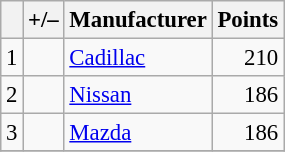<table class="wikitable" style="font-size: 95%;">
<tr>
<th scope="col"></th>
<th scope="col">+/–</th>
<th scope="col">Manufacturer</th>
<th scope="col">Points</th>
</tr>
<tr>
<td align=center>1</td>
<td align="left"></td>
<td> <a href='#'>Cadillac</a></td>
<td align=right>210</td>
</tr>
<tr>
<td align=center>2</td>
<td align="left"></td>
<td> <a href='#'>Nissan</a></td>
<td align=right>186</td>
</tr>
<tr>
<td align=center>3</td>
<td align="left"></td>
<td> <a href='#'>Mazda</a></td>
<td align=right>186</td>
</tr>
<tr>
</tr>
</table>
